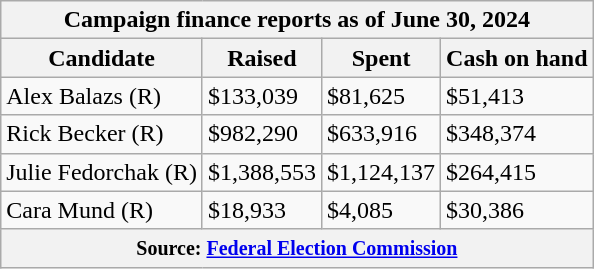<table class="wikitable sortable">
<tr>
<th colspan=4>Campaign finance reports as of June 30, 2024</th>
</tr>
<tr style="text-align:center;">
<th>Candidate</th>
<th>Raised</th>
<th>Spent</th>
<th>Cash on hand</th>
</tr>
<tr>
<td>Alex Balazs (R)</td>
<td>$133,039</td>
<td>$81,625</td>
<td>$51,413</td>
</tr>
<tr>
<td>Rick Becker (R)</td>
<td>$982,290</td>
<td>$633,916</td>
<td>$348,374</td>
</tr>
<tr>
<td>Julie Fedorchak (R)</td>
<td>$1,388,553</td>
<td>$1,124,137</td>
<td>$264,415</td>
</tr>
<tr>
<td>Cara Mund (R)</td>
<td>$18,933</td>
<td>$4,085</td>
<td>$30,386</td>
</tr>
<tr>
<th colspan="4"><small>Source: <a href='#'>Federal Election Commission</a></small></th>
</tr>
</table>
